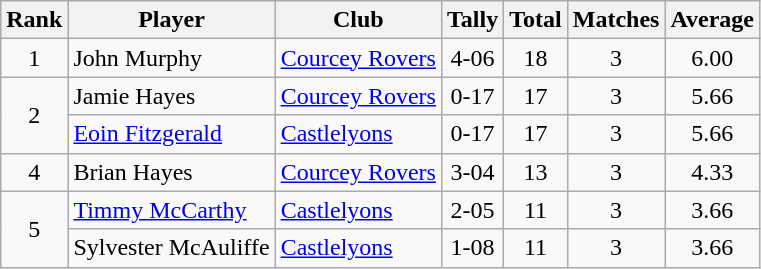<table class="wikitable">
<tr>
<th>Rank</th>
<th>Player</th>
<th>Club</th>
<th>Tally</th>
<th>Total</th>
<th>Matches</th>
<th>Average</th>
</tr>
<tr>
<td rowspan="1" style="text-align:center;">1</td>
<td>John Murphy</td>
<td><a href='#'>Courcey Rovers</a></td>
<td align=center>4-06</td>
<td align=center>18</td>
<td align=center>3</td>
<td align=center>6.00</td>
</tr>
<tr>
<td rowspan="2" style="text-align:center;">2</td>
<td>Jamie Hayes</td>
<td><a href='#'>Courcey Rovers</a></td>
<td align=center>0-17</td>
<td align=center>17</td>
<td align=center>3</td>
<td align=center>5.66</td>
</tr>
<tr>
<td><a href='#'>Eoin Fitzgerald</a></td>
<td><a href='#'>Castlelyons</a></td>
<td align=center>0-17</td>
<td align=center>17</td>
<td align=center>3</td>
<td align=center>5.66</td>
</tr>
<tr>
<td rowspan="1" style="text-align:center;">4</td>
<td>Brian Hayes</td>
<td><a href='#'>Courcey Rovers</a></td>
<td align=center>3-04</td>
<td align=center>13</td>
<td align=center>3</td>
<td align=center>4.33</td>
</tr>
<tr>
<td rowspan="2" style="text-align:center;">5</td>
<td><a href='#'>Timmy McCarthy</a></td>
<td><a href='#'>Castlelyons</a></td>
<td align=center>2-05</td>
<td align=center>11</td>
<td align=center>3</td>
<td align=center>3.66</td>
</tr>
<tr>
<td>Sylvester McAuliffe</td>
<td><a href='#'>Castlelyons</a></td>
<td align=center>1-08</td>
<td align=center>11</td>
<td align=center>3</td>
<td align=center>3.66</td>
</tr>
</table>
